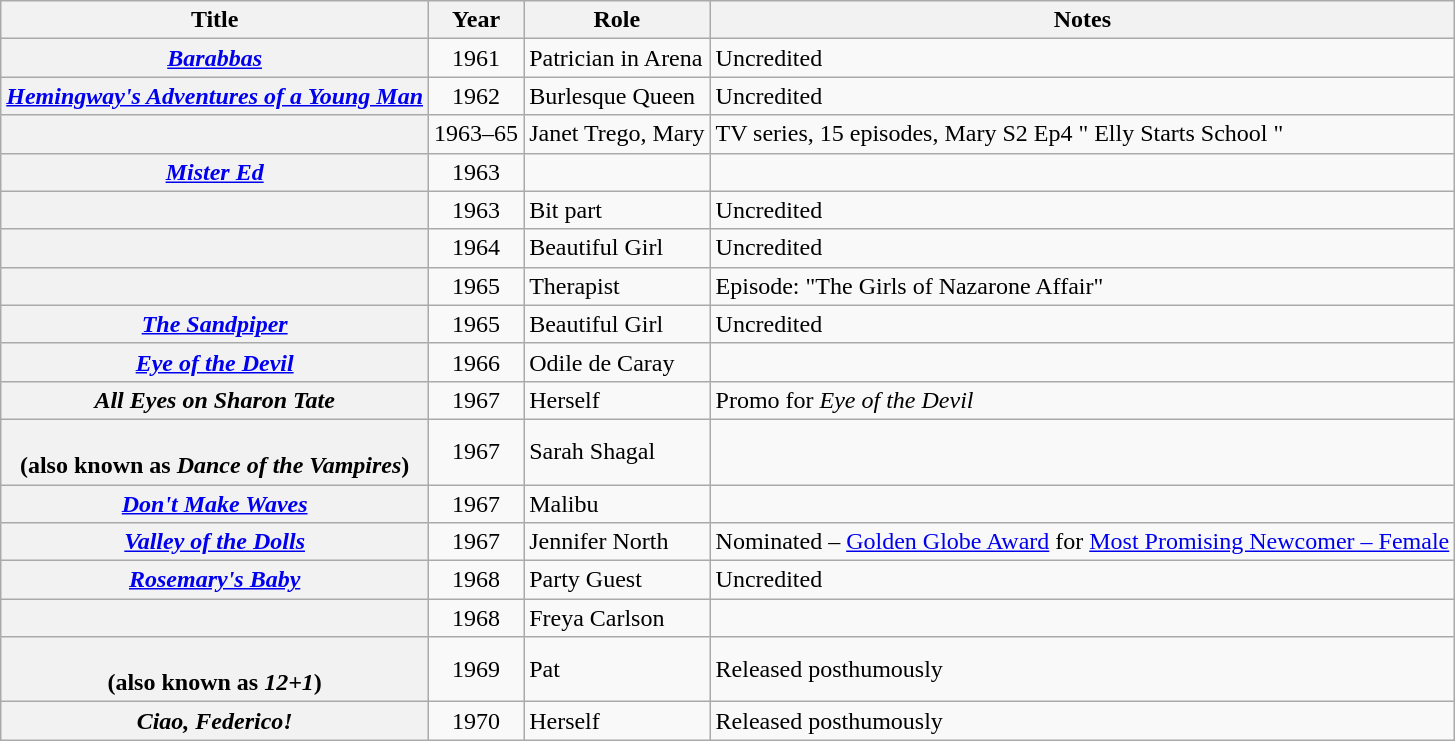<table class="wikitable sortable plainrowheaders">
<tr>
<th scope="col">Title</th>
<th scope="col">Year</th>
<th scope="col">Role</th>
<th scope="col" class="unsortable">Notes</th>
</tr>
<tr>
<th scope="row"><em><a href='#'>Barabbas</a></em></th>
<td style="text-align:center;">1961</td>
<td>Patrician in Arena</td>
<td>Uncredited</td>
</tr>
<tr>
<th scope="row"><em><a href='#'>Hemingway's Adventures of a Young Man</a></em></th>
<td style="text-align:center;">1962</td>
<td>Burlesque Queen</td>
<td>Uncredited</td>
</tr>
<tr>
<th scope="row"><em></em></th>
<td style="text-align:center;">1963–65</td>
<td>Janet Trego, Mary</td>
<td>TV series, 15 episodes, Mary S2 Ep4 " Elly Starts School "</td>
</tr>
<tr>
<th scope="row"><em><a href='#'>Mister Ed</a></em></th>
<td style="text-align:center;">1963</td>
<td></td>
<td></td>
</tr>
<tr>
<th scope="row"><em></em></th>
<td style="text-align:center;">1963</td>
<td>Bit part</td>
<td>Uncredited</td>
</tr>
<tr>
<th scope="row"><em></em></th>
<td style="text-align:center;">1964</td>
<td>Beautiful Girl</td>
<td>Uncredited</td>
</tr>
<tr>
<th scope="row"><em></em></th>
<td style="text-align:center;">1965</td>
<td>Therapist</td>
<td>Episode: "The Girls of Nazarone Affair"</td>
</tr>
<tr>
<th scope="row"><em><a href='#'>The Sandpiper</a></em></th>
<td style="text-align:center;">1965</td>
<td>Beautiful Girl</td>
<td>Uncredited</td>
</tr>
<tr>
<th scope="row"><em><a href='#'>Eye of the Devil</a></em></th>
<td style="text-align:center;">1966</td>
<td>Odile de Caray</td>
<td></td>
</tr>
<tr>
<th scope="row"><em>All Eyes on Sharon Tate</em></th>
<td style="text-align:center;">1967</td>
<td>Herself</td>
<td>Promo for <em>Eye of the Devil</em></td>
</tr>
<tr>
<th scope="row"><em></em><br>(also known as <em>Dance of the Vampires</em>)</th>
<td style="text-align:center;">1967</td>
<td>Sarah Shagal</td>
<td></td>
</tr>
<tr>
<th scope="row"><em><a href='#'>Don't Make Waves</a></em></th>
<td style="text-align:center;">1967</td>
<td>Malibu</td>
<td></td>
</tr>
<tr>
<th scope="row"><em><a href='#'>Valley of the Dolls</a></em></th>
<td style="text-align:center;">1967</td>
<td>Jennifer North</td>
<td>Nominated – <a href='#'>Golden Globe Award</a> for <a href='#'>Most Promising Newcomer – Female</a></td>
</tr>
<tr>
<th scope="row"><em><a href='#'>Rosemary's Baby</a></em></th>
<td style="text-align:center;">1968</td>
<td>Party Guest</td>
<td>Uncredited</td>
</tr>
<tr>
<th scope="row"><em></em></th>
<td style="text-align:center;">1968</td>
<td>Freya Carlson</td>
<td></td>
</tr>
<tr>
<th scope="row"><em></em><br>(also known as <em>12+1</em>)</th>
<td style="text-align:center;">1969</td>
<td>Pat</td>
<td>Released posthumously</td>
</tr>
<tr>
<th scope="row"><em>Ciao, Federico!</em></th>
<td style="text-align:center;">1970</td>
<td>Herself</td>
<td>Released posthumously</td>
</tr>
</table>
